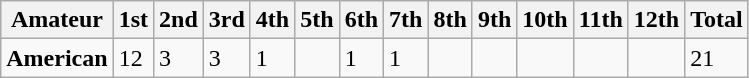<table class="wikitable">
<tr>
<th>Amateur</th>
<th>1st</th>
<th>2nd</th>
<th>3rd</th>
<th>4th</th>
<th>5th</th>
<th>6th</th>
<th>7th</th>
<th>8th</th>
<th>9th</th>
<th>10th</th>
<th>11th</th>
<th>12th</th>
<th>Total</th>
</tr>
<tr>
<td><strong>American</strong></td>
<td>12</td>
<td>3</td>
<td>3</td>
<td>1</td>
<td></td>
<td>1</td>
<td>1</td>
<td></td>
<td></td>
<td></td>
<td></td>
<td></td>
<td>21</td>
</tr>
</table>
